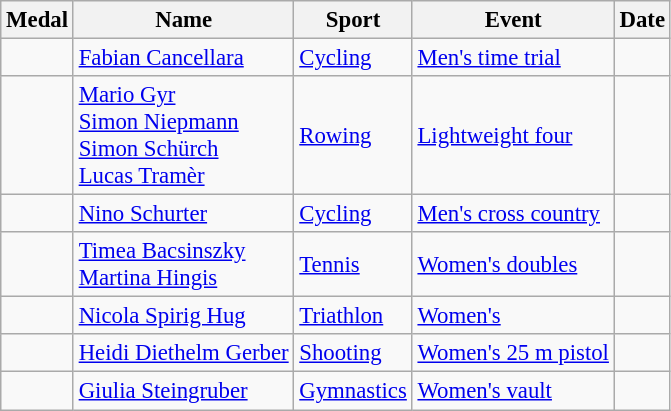<table class="wikitable sortable" style="font-size: 95%;">
<tr>
<th>Medal</th>
<th>Name</th>
<th>Sport</th>
<th>Event</th>
<th>Date</th>
</tr>
<tr>
<td></td>
<td><a href='#'>Fabian Cancellara</a></td>
<td><a href='#'>Cycling</a></td>
<td><a href='#'>Men's time trial</a></td>
<td></td>
</tr>
<tr>
<td></td>
<td><a href='#'>Mario Gyr</a><br><a href='#'>Simon Niepmann</a><br><a href='#'>Simon Schürch</a><br><a href='#'>Lucas Tramèr</a></td>
<td><a href='#'>Rowing</a></td>
<td><a href='#'>Lightweight four</a></td>
<td></td>
</tr>
<tr>
<td></td>
<td><a href='#'>Nino Schurter</a></td>
<td><a href='#'>Cycling</a></td>
<td><a href='#'>Men's cross country</a></td>
<td></td>
</tr>
<tr>
<td></td>
<td><a href='#'>Timea Bacsinszky</a><br><a href='#'>Martina Hingis</a></td>
<td><a href='#'>Tennis</a></td>
<td><a href='#'>Women's doubles</a></td>
<td></td>
</tr>
<tr>
<td></td>
<td><a href='#'>Nicola Spirig Hug</a></td>
<td><a href='#'>Triathlon</a></td>
<td><a href='#'>Women's</a></td>
<td></td>
</tr>
<tr>
<td></td>
<td><a href='#'>Heidi Diethelm Gerber</a></td>
<td><a href='#'>Shooting</a></td>
<td><a href='#'>Women's 25 m pistol</a></td>
<td></td>
</tr>
<tr>
<td></td>
<td><a href='#'>Giulia Steingruber</a></td>
<td><a href='#'>Gymnastics</a></td>
<td><a href='#'>Women's vault</a></td>
<td></td>
</tr>
</table>
